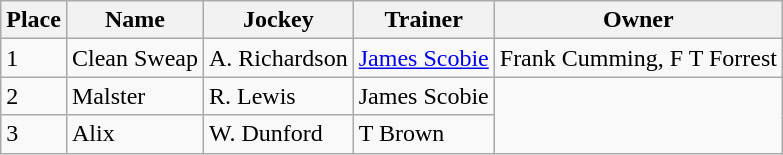<table class="wikitable">
<tr>
<th>Place</th>
<th>Name</th>
<th>Jockey</th>
<th>Trainer</th>
<th>Owner</th>
</tr>
<tr>
<td>1</td>
<td>Clean Sweap</td>
<td>A. Richardson</td>
<td><a href='#'>James Scobie</a></td>
<td>Frank Cumming, F T Forrest</td>
</tr>
<tr>
<td>2</td>
<td>Malster</td>
<td>R. Lewis</td>
<td>James Scobie</td>
</tr>
<tr>
<td>3</td>
<td>Alix</td>
<td>W. Dunford</td>
<td>T Brown</td>
</tr>
</table>
